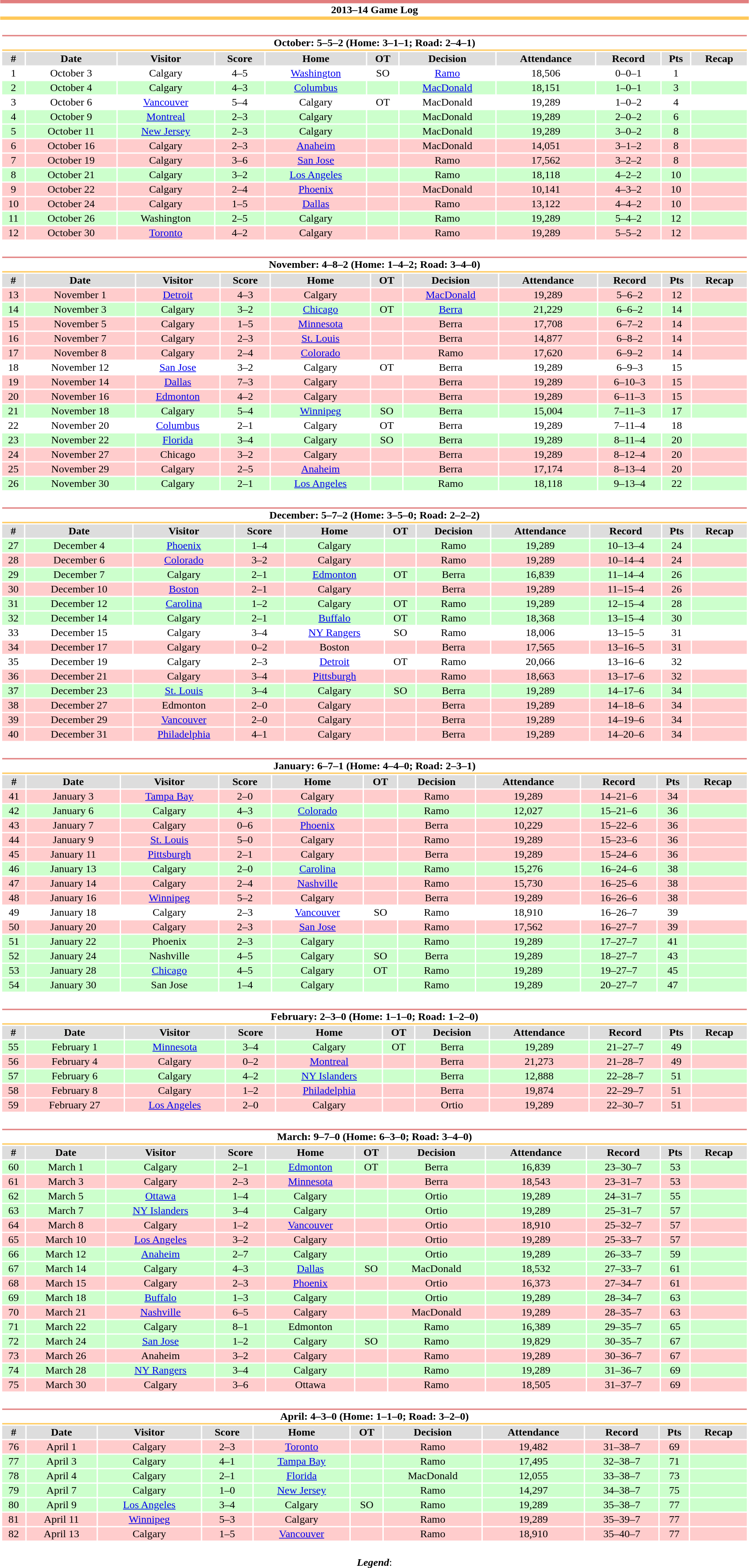<table class="toccolours"  style="width:90%; clear:both; margin:1.5em auto; text-align:center;">
<tr>
<th colspan="11" style="background:#fff; border-top:#e17e7e 5px solid; border-bottom:#FFC859 5px solid;">2013–14 Game Log</th>
</tr>
<tr>
<td colspan=11><br><table class="toccolours collapsible collapsed" style="width:100%;">
<tr>
<th colspan="11" style="background:#fff; border-top:#e17e7e 2px solid; border-bottom:#FFC859 2px solid;">October: 5–5–2 (Home: 3–1–1; Road: 2–4–1)</th>
</tr>
<tr style="text-align:center; background:#ddd;">
<th>#</th>
<th>Date</th>
<th>Visitor</th>
<th>Score</th>
<th>Home</th>
<th>OT</th>
<th>Decision</th>
<th>Attendance</th>
<th>Record</th>
<th>Pts</th>
<th>Recap</th>
</tr>
<tr style="text-align:center; background:#fff">
<td>1</td>
<td>October 3</td>
<td>Calgary</td>
<td>4–5</td>
<td><a href='#'>Washington</a></td>
<td>SO</td>
<td><a href='#'>Ramo</a></td>
<td>18,506</td>
<td>0–0–1</td>
<td>1</td>
<td></td>
</tr>
<tr style="text-align:center; background:#cfc;">
<td>2</td>
<td>October 4</td>
<td>Calgary</td>
<td>4–3</td>
<td><a href='#'>Columbus</a></td>
<td></td>
<td><a href='#'>MacDonald</a></td>
<td>18,151</td>
<td>1–0–1</td>
<td>3</td>
<td></td>
</tr>
<tr style="text-align:center; background:#fff">
<td>3</td>
<td>October 6</td>
<td><a href='#'>Vancouver</a></td>
<td>5–4</td>
<td>Calgary</td>
<td>OT</td>
<td>MacDonald</td>
<td>19,289</td>
<td>1–0–2</td>
<td>4</td>
<td></td>
</tr>
<tr style="text-align:center; background:#cfc;">
<td>4</td>
<td>October 9</td>
<td><a href='#'>Montreal</a></td>
<td>2–3</td>
<td>Calgary</td>
<td></td>
<td>MacDonald</td>
<td>19,289</td>
<td>2–0–2</td>
<td>6</td>
<td></td>
</tr>
<tr style="text-align:center; background:#cfc;">
<td>5</td>
<td>October 11</td>
<td><a href='#'>New Jersey</a></td>
<td>2–3</td>
<td>Calgary</td>
<td></td>
<td>MacDonald</td>
<td>19,289</td>
<td>3–0–2</td>
<td>8</td>
<td></td>
</tr>
<tr style="text-align:center; background:#fcc;">
<td>6</td>
<td>October 16</td>
<td>Calgary</td>
<td>2–3</td>
<td><a href='#'>Anaheim</a></td>
<td></td>
<td>MacDonald</td>
<td>14,051</td>
<td>3–1–2</td>
<td>8</td>
<td></td>
</tr>
<tr style="text-align:center; background:#fcc;">
<td>7</td>
<td>October 19</td>
<td>Calgary</td>
<td>3–6</td>
<td><a href='#'>San Jose</a></td>
<td></td>
<td>Ramo</td>
<td>17,562</td>
<td>3–2–2</td>
<td>8</td>
<td></td>
</tr>
<tr style="text-align:center; background:#cfc;">
<td>8</td>
<td>October 21</td>
<td>Calgary</td>
<td>3–2</td>
<td><a href='#'>Los Angeles</a></td>
<td></td>
<td>Ramo</td>
<td>18,118</td>
<td>4–2–2</td>
<td>10</td>
<td></td>
</tr>
<tr style="text-align:center; background:#fcc;">
<td>9</td>
<td>October 22</td>
<td>Calgary</td>
<td>2–4</td>
<td><a href='#'>Phoenix</a></td>
<td></td>
<td>MacDonald</td>
<td>10,141</td>
<td>4–3–2</td>
<td>10</td>
<td></td>
</tr>
<tr style="text-align:center; background:#fcc;">
<td>10</td>
<td>October 24</td>
<td>Calgary</td>
<td>1–5</td>
<td><a href='#'>Dallas</a></td>
<td></td>
<td>Ramo</td>
<td>13,122</td>
<td>4–4–2</td>
<td>10</td>
<td></td>
</tr>
<tr style="text-align:center; background:#cfc;">
<td>11</td>
<td>October 26</td>
<td>Washington</td>
<td>2–5</td>
<td>Calgary</td>
<td></td>
<td>Ramo</td>
<td>19,289</td>
<td>5–4–2</td>
<td>12</td>
<td></td>
</tr>
<tr style="text-align:center; background:#fcc;">
<td>12</td>
<td>October 30</td>
<td><a href='#'>Toronto</a></td>
<td>4–2</td>
<td>Calgary</td>
<td></td>
<td>Ramo</td>
<td>19,289</td>
<td>5–5–2</td>
<td>12</td>
<td></td>
</tr>
</table>
</td>
</tr>
<tr>
<td colspan=11><br><table class="toccolours collapsible collapsed" style="width:100%;">
<tr>
<th colspan="11" style="background:#fff; border-top:#e17e7e 2px solid; border-bottom:#FFC859 2px solid;">November: 4–8–2 (Home: 1–4–2; Road: 3–4–0)</th>
</tr>
<tr style="text-align:center; background:#ddd;">
<th>#</th>
<th>Date</th>
<th>Visitor</th>
<th>Score</th>
<th>Home</th>
<th>OT</th>
<th>Decision</th>
<th>Attendance</th>
<th>Record</th>
<th>Pts</th>
<th>Recap</th>
</tr>
<tr style="text-align:center; background:#fcc;">
<td>13</td>
<td>November 1</td>
<td><a href='#'>Detroit</a></td>
<td>4–3</td>
<td>Calgary</td>
<td></td>
<td><a href='#'>MacDonald</a></td>
<td>19,289</td>
<td>5–6–2</td>
<td>12</td>
<td></td>
</tr>
<tr style="text-align:center; background:#cfc;">
<td>14</td>
<td>November 3</td>
<td>Calgary</td>
<td>3–2</td>
<td><a href='#'>Chicago</a></td>
<td>OT</td>
<td><a href='#'>Berra</a></td>
<td>21,229</td>
<td>6–6–2</td>
<td>14</td>
<td></td>
</tr>
<tr style="text-align:center; background:#fcc;">
<td>15</td>
<td>November 5</td>
<td>Calgary</td>
<td>1–5</td>
<td><a href='#'>Minnesota</a></td>
<td></td>
<td>Berra</td>
<td>17,708</td>
<td>6–7–2</td>
<td>14</td>
<td></td>
</tr>
<tr style="text-align:center; background:#fcc;">
<td>16</td>
<td>November 7</td>
<td>Calgary</td>
<td>2–3</td>
<td><a href='#'>St. Louis</a></td>
<td></td>
<td>Berra</td>
<td>14,877</td>
<td>6–8–2</td>
<td>14</td>
<td></td>
</tr>
<tr style="text-align:center; background:#fcc">
<td>17</td>
<td>November 8</td>
<td>Calgary</td>
<td>2–4</td>
<td><a href='#'>Colorado</a></td>
<td></td>
<td>Ramo</td>
<td>17,620</td>
<td>6–9–2</td>
<td>14</td>
<td></td>
</tr>
<tr style="text-align:center; background:#fff">
<td>18</td>
<td>November 12</td>
<td><a href='#'>San Jose</a></td>
<td>3–2</td>
<td>Calgary</td>
<td>OT</td>
<td>Berra</td>
<td>19,289</td>
<td>6–9–3</td>
<td>15</td>
<td></td>
</tr>
<tr style="text-align:center; background:#fcc">
<td>19</td>
<td>November 14</td>
<td><a href='#'>Dallas</a></td>
<td>7–3</td>
<td>Calgary</td>
<td></td>
<td>Berra</td>
<td>19,289</td>
<td>6–10–3</td>
<td>15</td>
<td></td>
</tr>
<tr style="text-align:center; background:#fcc">
<td>20</td>
<td>November 16</td>
<td><a href='#'>Edmonton</a></td>
<td>4–2</td>
<td>Calgary</td>
<td></td>
<td>Berra</td>
<td>19,289</td>
<td>6–11–3</td>
<td>15</td>
<td></td>
</tr>
<tr style="text-align:center; background:#cfc;">
<td>21</td>
<td>November 18</td>
<td>Calgary</td>
<td>5–4</td>
<td><a href='#'>Winnipeg</a></td>
<td>SO</td>
<td>Berra</td>
<td>15,004</td>
<td>7–11–3</td>
<td>17</td>
<td></td>
</tr>
<tr style="text-align:center; background:#fff;">
<td>22</td>
<td>November 20</td>
<td><a href='#'>Columbus</a></td>
<td>2–1</td>
<td>Calgary</td>
<td>OT</td>
<td>Berra</td>
<td>19,289</td>
<td>7–11–4</td>
<td>18</td>
<td></td>
</tr>
<tr style="text-align:center; background:#cfc;">
<td>23</td>
<td>November 22</td>
<td><a href='#'>Florida</a></td>
<td>3–4</td>
<td>Calgary</td>
<td>SO</td>
<td>Berra</td>
<td>19,289</td>
<td>8–11–4</td>
<td>20</td>
<td></td>
</tr>
<tr style="text-align:center; background:#fcc;">
<td>24</td>
<td>November 27</td>
<td>Chicago</td>
<td>3–2</td>
<td>Calgary</td>
<td></td>
<td>Berra</td>
<td>19,289</td>
<td>8–12–4</td>
<td>20</td>
<td></td>
</tr>
<tr style="text-align:center; background:#fcc;">
<td>25</td>
<td>November 29</td>
<td>Calgary</td>
<td>2–5</td>
<td><a href='#'>Anaheim</a></td>
<td></td>
<td>Berra</td>
<td>17,174</td>
<td>8–13–4</td>
<td>20</td>
<td></td>
</tr>
<tr style="text-align:center; background:#cfc;">
<td>26</td>
<td>November 30</td>
<td>Calgary</td>
<td>2–1</td>
<td><a href='#'>Los Angeles</a></td>
<td></td>
<td>Ramo</td>
<td>18,118</td>
<td>9–13–4</td>
<td>22</td>
<td></td>
</tr>
</table>
</td>
</tr>
<tr>
<td colspan=11><br><table class="toccolours collapsible collapsed" style="width:100%;">
<tr>
<th colspan="11" style="background:#fff; border-top:#e17e7e 2px solid; border-bottom:#FFC859 2px solid;">December: 5–7–2 (Home: 3–5–0; Road: 2–2–2)</th>
</tr>
<tr style="text-align:center; background:#ddd;">
<th>#</th>
<th>Date</th>
<th>Visitor</th>
<th>Score</th>
<th>Home</th>
<th>OT</th>
<th>Decision</th>
<th>Attendance</th>
<th>Record</th>
<th>Pts</th>
<th>Recap</th>
</tr>
<tr style="text-align:center; background:#cfc;">
<td>27</td>
<td>December 4</td>
<td><a href='#'>Phoenix</a></td>
<td>1–4</td>
<td>Calgary</td>
<td></td>
<td>Ramo</td>
<td>19,289</td>
<td>10–13–4</td>
<td>24</td>
<td></td>
</tr>
<tr style="text-align:center; background:#fcc;">
<td>28</td>
<td>December 6</td>
<td><a href='#'>Colorado</a></td>
<td>3–2</td>
<td>Calgary</td>
<td></td>
<td>Ramo</td>
<td>19,289</td>
<td>10–14–4</td>
<td>24</td>
<td></td>
</tr>
<tr style="text-align:center; background:#cfc;">
<td>29</td>
<td>December 7</td>
<td>Calgary</td>
<td>2–1</td>
<td><a href='#'>Edmonton</a></td>
<td>OT</td>
<td>Berra</td>
<td>16,839</td>
<td>11–14–4</td>
<td>26</td>
<td></td>
</tr>
<tr style="text-align:center; background:#fcc;">
<td>30</td>
<td>December 10</td>
<td><a href='#'>Boston</a></td>
<td>2–1</td>
<td>Calgary</td>
<td></td>
<td>Berra</td>
<td>19,289</td>
<td>11–15–4</td>
<td>26</td>
<td></td>
</tr>
<tr style="text-align:center; background:#cfc;">
<td>31</td>
<td>December 12</td>
<td><a href='#'>Carolina</a></td>
<td>1–2</td>
<td>Calgary</td>
<td>OT</td>
<td>Ramo</td>
<td>19,289</td>
<td>12–15–4</td>
<td>28</td>
<td></td>
</tr>
<tr style="text-align:center; background:#cfc;">
<td>32</td>
<td>December 14</td>
<td>Calgary</td>
<td>2–1</td>
<td><a href='#'>Buffalo</a></td>
<td>OT</td>
<td>Ramo</td>
<td>18,368</td>
<td>13–15–4</td>
<td>30</td>
<td></td>
</tr>
<tr style="text-align:center; background:#fff;">
<td>33</td>
<td>December 15</td>
<td>Calgary</td>
<td>3–4</td>
<td><a href='#'>NY Rangers</a></td>
<td>SO</td>
<td>Ramo</td>
<td>18,006</td>
<td>13–15–5</td>
<td>31</td>
<td></td>
</tr>
<tr style="text-align:center; background:#fcc;">
<td>34</td>
<td>December 17</td>
<td>Calgary</td>
<td>0–2</td>
<td>Boston</td>
<td></td>
<td>Berra</td>
<td>17,565</td>
<td>13–16–5</td>
<td>31</td>
<td></td>
</tr>
<tr style="text-align:center; background:#fff;">
<td>35</td>
<td>December 19</td>
<td>Calgary</td>
<td>2–3</td>
<td><a href='#'>Detroit</a></td>
<td>OT</td>
<td>Ramo</td>
<td>20,066</td>
<td>13–16–6</td>
<td>32</td>
<td></td>
</tr>
<tr style="text-align:center; background:#fcc;">
<td>36</td>
<td>December 21</td>
<td>Calgary</td>
<td>3–4</td>
<td><a href='#'>Pittsburgh</a></td>
<td></td>
<td>Ramo</td>
<td>18,663</td>
<td>13–17–6</td>
<td>32</td>
<td></td>
</tr>
<tr style="text-align:center; background:#cfc;">
<td>37</td>
<td>December 23</td>
<td><a href='#'>St. Louis</a></td>
<td>3–4</td>
<td>Calgary</td>
<td>SO</td>
<td>Berra</td>
<td>19,289</td>
<td>14–17–6</td>
<td>34</td>
<td></td>
</tr>
<tr style="text-align:center; background:#fcc;">
<td>38</td>
<td>December 27</td>
<td>Edmonton</td>
<td>2–0</td>
<td>Calgary</td>
<td></td>
<td>Berra</td>
<td>19,289</td>
<td>14–18–6</td>
<td>34</td>
<td></td>
</tr>
<tr style="text-align:center; background:#fcc;">
<td>39</td>
<td>December 29</td>
<td><a href='#'>Vancouver</a></td>
<td>2–0</td>
<td>Calgary</td>
<td></td>
<td>Berra</td>
<td>19,289</td>
<td>14–19–6</td>
<td>34</td>
<td></td>
</tr>
<tr style="text-align:center; background:#fcc;">
<td>40</td>
<td>December 31</td>
<td><a href='#'>Philadelphia</a></td>
<td>4–1</td>
<td>Calgary</td>
<td></td>
<td>Berra</td>
<td>19,289</td>
<td>14–20–6</td>
<td>34</td>
<td></td>
</tr>
</table>
</td>
</tr>
<tr>
<td colspan=11><br><table class="toccolours collapsible collapsed" style="width:100%;">
<tr>
<th colspan="11" style="background:#fff; border-top:#e17e7e 2px solid; border-bottom:#FFC859 2px solid;">January: 6–7–1 (Home: 4–4–0; Road: 2–3–1)</th>
</tr>
<tr style="text-align:center; background:#ddd;">
<th>#</th>
<th>Date</th>
<th>Visitor</th>
<th>Score</th>
<th>Home</th>
<th>OT</th>
<th>Decision</th>
<th>Attendance</th>
<th>Record</th>
<th>Pts</th>
<th>Recap</th>
</tr>
<tr style="text-align:center; background:#fcc;">
<td>41</td>
<td>January 3</td>
<td><a href='#'>Tampa Bay</a></td>
<td>2–0</td>
<td>Calgary</td>
<td></td>
<td>Ramo</td>
<td>19,289</td>
<td>14–21–6</td>
<td>34</td>
<td></td>
</tr>
<tr style="text-align:center; background:#cfc;">
<td>42</td>
<td>January 6</td>
<td>Calgary</td>
<td>4–3</td>
<td><a href='#'>Colorado</a></td>
<td></td>
<td>Ramo</td>
<td>12,027</td>
<td>15–21–6</td>
<td>36</td>
<td></td>
</tr>
<tr style="text-align:center; background:#fcc;">
<td>43</td>
<td>January 7</td>
<td>Calgary</td>
<td>0–6</td>
<td><a href='#'>Phoenix</a></td>
<td></td>
<td>Berra</td>
<td>10,229</td>
<td>15–22–6</td>
<td>36</td>
<td></td>
</tr>
<tr style="text-align:center; background:#fcc;">
<td>44</td>
<td>January 9</td>
<td><a href='#'>St. Louis</a></td>
<td>5–0</td>
<td>Calgary</td>
<td></td>
<td>Ramo</td>
<td>19,289</td>
<td>15–23–6</td>
<td>36</td>
<td></td>
</tr>
<tr style="text-align:center; background:#fcc;">
<td>45</td>
<td>January 11</td>
<td><a href='#'>Pittsburgh</a></td>
<td>2–1</td>
<td>Calgary</td>
<td></td>
<td>Berra</td>
<td>19,289</td>
<td>15–24–6</td>
<td>36</td>
<td></td>
</tr>
<tr style="text-align:center; background:#cfc;">
<td>46</td>
<td>January 13</td>
<td>Calgary</td>
<td>2–0</td>
<td><a href='#'>Carolina</a></td>
<td></td>
<td>Ramo</td>
<td>15,276</td>
<td>16–24–6</td>
<td>38</td>
<td></td>
</tr>
<tr style="text-align:center; background:#fcc;">
<td>47</td>
<td>January 14</td>
<td>Calgary</td>
<td>2–4</td>
<td><a href='#'>Nashville</a></td>
<td></td>
<td>Ramo</td>
<td>15,730</td>
<td>16–25–6</td>
<td>38</td>
<td></td>
</tr>
<tr style="text-align:center; background:#fcc;">
<td>48</td>
<td>January 16</td>
<td><a href='#'>Winnipeg</a></td>
<td>5–2</td>
<td>Calgary</td>
<td></td>
<td>Berra</td>
<td>19,289</td>
<td>16–26–6</td>
<td>38</td>
<td></td>
</tr>
<tr style="text-align:center; background:#fff;">
<td>49</td>
<td>January 18</td>
<td>Calgary</td>
<td>2–3</td>
<td><a href='#'>Vancouver</a></td>
<td>SO</td>
<td>Ramo</td>
<td>18,910</td>
<td>16–26–7</td>
<td>39</td>
<td></td>
</tr>
<tr style="text-align:center; background:#fcc;">
<td>50</td>
<td>January 20</td>
<td>Calgary</td>
<td>2–3</td>
<td><a href='#'>San Jose</a></td>
<td></td>
<td>Ramo</td>
<td>17,562</td>
<td>16–27–7</td>
<td>39</td>
<td></td>
</tr>
<tr style="text-align:center; background:#cfc;">
<td>51</td>
<td>January 22</td>
<td>Phoenix</td>
<td>2–3</td>
<td>Calgary</td>
<td></td>
<td>Ramo</td>
<td>19,289</td>
<td>17–27–7</td>
<td>41</td>
<td></td>
</tr>
<tr style="text-align:center; background:#cfc;">
<td>52</td>
<td>January 24</td>
<td>Nashville</td>
<td>4–5</td>
<td>Calgary</td>
<td>SO</td>
<td>Berra</td>
<td>19,289</td>
<td>18–27–7</td>
<td>43</td>
<td></td>
</tr>
<tr style="text-align:center; background:#cfc;">
<td>53</td>
<td>January 28</td>
<td><a href='#'>Chicago</a></td>
<td>4–5</td>
<td>Calgary</td>
<td>OT</td>
<td>Ramo</td>
<td>19,289</td>
<td>19–27–7</td>
<td>45</td>
<td></td>
</tr>
<tr style="text-align:center; background:#cfc;">
<td>54</td>
<td>January 30</td>
<td>San Jose</td>
<td>1–4</td>
<td>Calgary</td>
<td></td>
<td>Ramo</td>
<td>19,289</td>
<td>20–27–7</td>
<td>47</td>
<td></td>
</tr>
</table>
</td>
</tr>
<tr>
<td colspan=11><br><table class="toccolours collapsible collapsed" style="width:100%;">
<tr>
<th colspan="11" style="background:#fff; border-top:#e17e7e 2px solid; border-bottom:#FFC859 2px solid;">February: 2–3–0 (Home: 1–1–0; Road: 1–2–0)</th>
</tr>
<tr style="text-align:center; background:#ddd;">
<th>#</th>
<th>Date</th>
<th>Visitor</th>
<th>Score</th>
<th>Home</th>
<th>OT</th>
<th>Decision</th>
<th>Attendance</th>
<th>Record</th>
<th>Pts</th>
<th>Recap</th>
</tr>
<tr style="text-align:center; background:#cfc;">
<td>55</td>
<td>February 1</td>
<td><a href='#'>Minnesota</a></td>
<td>3–4</td>
<td>Calgary</td>
<td>OT</td>
<td>Berra</td>
<td>19,289</td>
<td>21–27–7</td>
<td>49</td>
<td></td>
</tr>
<tr style="text-align:center; background:#fcc;">
<td>56</td>
<td>February 4</td>
<td>Calgary</td>
<td>0–2</td>
<td><a href='#'>Montreal</a></td>
<td></td>
<td>Berra</td>
<td>21,273</td>
<td>21–28–7</td>
<td>49</td>
<td></td>
</tr>
<tr style="text-align:center; background:#cfc;">
<td>57</td>
<td>February 6</td>
<td>Calgary</td>
<td>4–2</td>
<td><a href='#'>NY Islanders</a></td>
<td></td>
<td>Berra</td>
<td>12,888</td>
<td>22–28–7</td>
<td>51</td>
<td></td>
</tr>
<tr style="text-align:center; background:#fcc;">
<td>58</td>
<td>February 8</td>
<td>Calgary</td>
<td>1–2</td>
<td><a href='#'>Philadelphia</a></td>
<td></td>
<td>Berra</td>
<td>19,874</td>
<td>22–29–7</td>
<td>51</td>
<td></td>
</tr>
<tr style="text-align:center; background:#fcc;">
<td>59</td>
<td>February 27</td>
<td><a href='#'>Los Angeles</a></td>
<td>2–0</td>
<td>Calgary</td>
<td></td>
<td>Ortio</td>
<td>19,289</td>
<td>22–30–7</td>
<td>51</td>
<td></td>
</tr>
</table>
</td>
</tr>
<tr>
<td colspan=11><br><table class="toccolours collapsible collapsed" style="width:100%;">
<tr>
<th colspan="11" style="background:#fff; border-top:#e17e7e 2px solid; border-bottom:#FFC859 2px solid;">March: 9–7–0 (Home: 6–3–0; Road: 3–4–0)</th>
</tr>
<tr style="text-align:center; background:#ddd;">
<th>#</th>
<th>Date</th>
<th>Visitor</th>
<th>Score</th>
<th>Home</th>
<th>OT</th>
<th>Decision</th>
<th>Attendance</th>
<th>Record</th>
<th>Pts</th>
<th>Recap</th>
</tr>
<tr style="text-align:center; background:#cfc;">
<td>60</td>
<td>March 1</td>
<td>Calgary</td>
<td>2–1</td>
<td><a href='#'>Edmonton</a></td>
<td>OT</td>
<td>Berra</td>
<td>16,839</td>
<td>23–30–7</td>
<td>53</td>
<td></td>
</tr>
<tr style="text-align:center; background:#fcc;">
<td>61</td>
<td>March 3</td>
<td>Calgary</td>
<td>2–3</td>
<td><a href='#'>Minnesota</a></td>
<td></td>
<td>Berra</td>
<td>18,543</td>
<td>23–31–7</td>
<td>53</td>
<td></td>
</tr>
<tr style="text-align:center; background:#cfc;">
<td>62</td>
<td>March 5</td>
<td><a href='#'>Ottawa</a></td>
<td>1–4</td>
<td>Calgary</td>
<td></td>
<td>Ortio</td>
<td>19,289</td>
<td>24–31–7</td>
<td>55</td>
<td></td>
</tr>
<tr style="text-align:center; background:#cfc;">
<td>63</td>
<td>March 7</td>
<td><a href='#'>NY Islanders</a></td>
<td>3–4</td>
<td>Calgary</td>
<td></td>
<td>Ortio</td>
<td>19,289</td>
<td>25–31–7</td>
<td>57</td>
<td></td>
</tr>
<tr style="text-align:center; background:#fcc;">
<td>64</td>
<td>March 8</td>
<td>Calgary</td>
<td>1–2</td>
<td><a href='#'>Vancouver</a></td>
<td></td>
<td>Ortio</td>
<td>18,910</td>
<td>25–32–7</td>
<td>57</td>
<td></td>
</tr>
<tr style="text-align:center; background:#fcc;">
<td>65</td>
<td>March 10</td>
<td><a href='#'>Los Angeles</a></td>
<td>3–2</td>
<td>Calgary</td>
<td></td>
<td>Ortio</td>
<td>19,289</td>
<td>25–33–7</td>
<td>57</td>
<td></td>
</tr>
<tr style="text-align:center; background:#cfc;">
<td>66</td>
<td>March 12</td>
<td><a href='#'>Anaheim</a></td>
<td>2–7</td>
<td>Calgary</td>
<td></td>
<td>Ortio</td>
<td>19,289</td>
<td>26–33–7</td>
<td>59</td>
<td></td>
</tr>
<tr style="text-align:center; background:#cfc;">
<td>67</td>
<td>March 14</td>
<td>Calgary</td>
<td>4–3</td>
<td><a href='#'>Dallas</a></td>
<td>SO</td>
<td>MacDonald</td>
<td>18,532</td>
<td>27–33–7</td>
<td>61</td>
<td></td>
</tr>
<tr style="text-align:center; background:#fcc;">
<td>68</td>
<td>March 15</td>
<td>Calgary</td>
<td>2–3</td>
<td><a href='#'>Phoenix</a></td>
<td></td>
<td>Ortio</td>
<td>16,373</td>
<td>27–34–7</td>
<td>61</td>
<td></td>
</tr>
<tr style="text-align:center; background:#cfc;">
<td>69</td>
<td>March 18</td>
<td><a href='#'>Buffalo</a></td>
<td>1–3</td>
<td>Calgary</td>
<td></td>
<td>Ortio</td>
<td>19,289</td>
<td>28–34–7</td>
<td>63</td>
<td></td>
</tr>
<tr style="text-align:center; background:#fcc;">
<td>70</td>
<td>March 21</td>
<td><a href='#'>Nashville</a></td>
<td>6–5</td>
<td>Calgary</td>
<td></td>
<td>MacDonald</td>
<td>19,289</td>
<td>28–35–7</td>
<td>63</td>
<td></td>
</tr>
<tr style="text-align:center; background:#cfc;">
<td>71</td>
<td>March 22</td>
<td>Calgary</td>
<td>8–1</td>
<td>Edmonton</td>
<td></td>
<td>Ramo</td>
<td>16,389</td>
<td>29–35–7</td>
<td>65</td>
<td></td>
</tr>
<tr style="text-align:center; background:#cfc;">
<td>72</td>
<td>March 24</td>
<td><a href='#'>San Jose</a></td>
<td>1–2</td>
<td>Calgary</td>
<td>SO</td>
<td>Ramo</td>
<td>19,829</td>
<td>30–35–7</td>
<td>67</td>
<td></td>
</tr>
<tr style="text-align:center; background:#fcc;">
<td>73</td>
<td>March 26</td>
<td>Anaheim</td>
<td>3–2</td>
<td>Calgary</td>
<td></td>
<td>Ramo</td>
<td>19,289</td>
<td>30–36–7</td>
<td>67</td>
<td></td>
</tr>
<tr style="text-align:center; background:#cfc;">
<td>74</td>
<td>March 28</td>
<td><a href='#'>NY Rangers</a></td>
<td>3–4</td>
<td>Calgary</td>
<td></td>
<td>Ramo</td>
<td>19,289</td>
<td>31–36–7</td>
<td>69</td>
<td></td>
</tr>
<tr style="text-align:center; background:#fcc;">
<td>75</td>
<td>March 30</td>
<td>Calgary</td>
<td>3–6</td>
<td>Ottawa</td>
<td></td>
<td>Ramo</td>
<td>18,505</td>
<td>31–37–7</td>
<td>69</td>
<td></td>
</tr>
</table>
</td>
</tr>
<tr>
<td colspan=11><br><table class="toccolours collapsible collapsed" style="width:100%;">
<tr>
<th colspan="11" style="background:#fff; border-top:#e17e7e 2px solid; border-bottom:#FFC859 2px solid;">April: 4–3–0 (Home: 1–1–0; Road: 3–2–0)</th>
</tr>
<tr style="text-align:center; background:#ddd;">
<th>#</th>
<th>Date</th>
<th>Visitor</th>
<th>Score</th>
<th>Home</th>
<th>OT</th>
<th>Decision</th>
<th>Attendance</th>
<th>Record</th>
<th>Pts</th>
<th>Recap</th>
</tr>
<tr style="text-align:center; background:#fcc;">
<td>76</td>
<td>April 1</td>
<td>Calgary</td>
<td>2–3</td>
<td><a href='#'>Toronto</a></td>
<td></td>
<td>Ramo</td>
<td>19,482</td>
<td>31–38–7</td>
<td>69</td>
<td></td>
</tr>
<tr style="text-align:center; background:#cfc;">
<td>77</td>
<td>April 3</td>
<td>Calgary</td>
<td>4–1</td>
<td><a href='#'>Tampa Bay</a></td>
<td></td>
<td>Ramo</td>
<td>17,495</td>
<td>32–38–7</td>
<td>71</td>
<td></td>
</tr>
<tr style="text-align:center; background:#cfc;">
<td>78</td>
<td>April 4</td>
<td>Calgary</td>
<td>2–1</td>
<td><a href='#'>Florida</a></td>
<td></td>
<td>MacDonald</td>
<td>12,055</td>
<td>33–38–7</td>
<td>73</td>
<td></td>
</tr>
<tr style="text-align:center; background:#cfc;">
<td>79</td>
<td>April 7</td>
<td>Calgary</td>
<td>1–0</td>
<td><a href='#'>New Jersey</a></td>
<td></td>
<td>Ramo</td>
<td>14,297</td>
<td>34–38–7</td>
<td>75</td>
<td></td>
</tr>
<tr style="text-align:center; background:#cfc;">
<td>80</td>
<td>April 9</td>
<td><a href='#'>Los Angeles</a></td>
<td>3–4</td>
<td>Calgary</td>
<td>SO</td>
<td>Ramo</td>
<td>19,289</td>
<td>35–38–7</td>
<td>77</td>
<td></td>
</tr>
<tr style="text-align:center; background:#fcc;">
<td>81</td>
<td>April 11</td>
<td><a href='#'>Winnipeg</a></td>
<td>5–3</td>
<td>Calgary</td>
<td></td>
<td>Ramo</td>
<td>19,289</td>
<td>35–39–7</td>
<td>77</td>
<td></td>
</tr>
<tr style="text-align:center; background:#fcc;">
<td>82</td>
<td>April 13</td>
<td>Calgary</td>
<td>1–5</td>
<td><a href='#'>Vancouver</a></td>
<td></td>
<td>Ramo</td>
<td>18,910</td>
<td>35–40–7</td>
<td>77</td>
<td></td>
</tr>
</table>
</td>
</tr>
<tr>
<td colspan="11" style="text-align:center;"><br><strong><em>Legend</em></strong>:


</td>
</tr>
</table>
